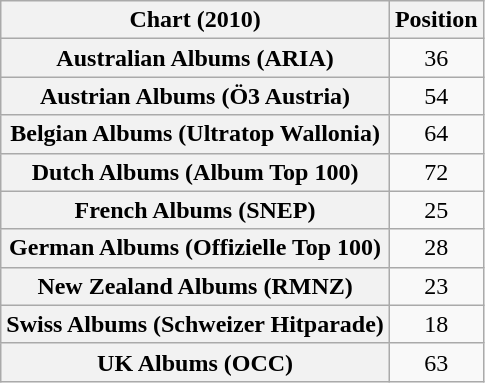<table class="wikitable sortable plainrowheaders" style="text-align:center">
<tr>
<th scope="col">Chart (2010)</th>
<th scope="col">Position</th>
</tr>
<tr>
<th scope="row">Australian Albums (ARIA)</th>
<td>36</td>
</tr>
<tr>
<th scope="row">Austrian Albums (Ö3 Austria)</th>
<td>54</td>
</tr>
<tr>
<th scope="row">Belgian Albums (Ultratop Wallonia)</th>
<td>64</td>
</tr>
<tr>
<th scope="row">Dutch Albums (Album Top 100)</th>
<td>72</td>
</tr>
<tr>
<th scope="row">French Albums (SNEP)</th>
<td>25</td>
</tr>
<tr>
<th scope="row">German Albums (Offizielle Top 100)</th>
<td>28</td>
</tr>
<tr>
<th scope="row">New Zealand Albums (RMNZ)</th>
<td>23</td>
</tr>
<tr>
<th scope="row">Swiss Albums (Schweizer Hitparade)</th>
<td>18</td>
</tr>
<tr>
<th scope="row">UK Albums (OCC)</th>
<td>63</td>
</tr>
</table>
